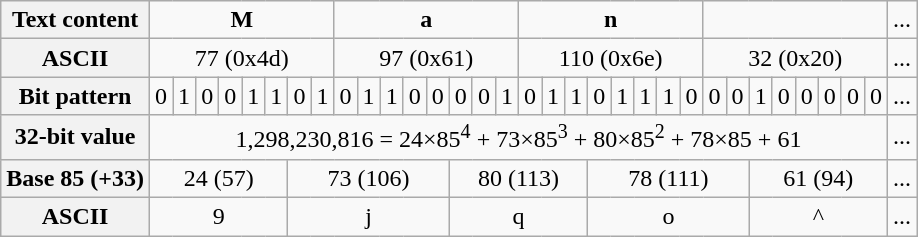<table class="wikitable">
<tr>
<th>Text content</th>
<td colspan="8" align="center"><strong>M</strong></td>
<td colspan="8" align="center"><strong>a</strong></td>
<td colspan="8" align="center"><strong>n</strong></td>
<td colspan="8" align="center"><strong> </strong></td>
<td align="center">...</td>
</tr>
<tr>
<th>ASCII</th>
<td colspan="8" align="center">77 (0x4d)</td>
<td colspan="8" align="center">97 (0x61)</td>
<td colspan="8" align="center">110 (0x6e)</td>
<td colspan="8" align="center">32 (0x20)</td>
<td align="center">...</td>
</tr>
<tr>
<th>Bit pattern</th>
<td>0</td>
<td>1</td>
<td>0</td>
<td>0</td>
<td>1</td>
<td>1</td>
<td>0</td>
<td>1</td>
<td>0</td>
<td>1</td>
<td>1</td>
<td>0</td>
<td>0</td>
<td>0</td>
<td>0</td>
<td>1</td>
<td>0</td>
<td>1</td>
<td>1</td>
<td>0</td>
<td>1</td>
<td>1</td>
<td>1</td>
<td>0</td>
<td>0</td>
<td>0</td>
<td>1</td>
<td>0</td>
<td>0</td>
<td>0</td>
<td>0</td>
<td 0>0</td>
<td align="center">...</td>
</tr>
<tr>
<th>32-bit value</th>
<td colspan="32" align="center">1,298,230,816 = 24×85<sup>4</sup> + 73×85<sup>3</sup> + 80×85<sup>2</sup> + 78×85 + 61</td>
<td align="center">...</td>
</tr>
<tr>
<th>Base 85 (+33)</th>
<td colspan="6" align="center">24 (57)</td>
<td colspan="7" align="center">73 (106)</td>
<td colspan="6" align="center">80 (113)</td>
<td colspan="7" align="center">78 (111)</td>
<td colspan="6" align="center">61 (94)</td>
<td align="center">...</td>
</tr>
<tr>
<th>ASCII</th>
<td colspan="6" align="center">9</td>
<td colspan="7" align="center">j</td>
<td colspan="6" align="center">q</td>
<td colspan="7" align="center">o</td>
<td colspan="6" align="center">^</td>
<td align="center">...</td>
</tr>
</table>
